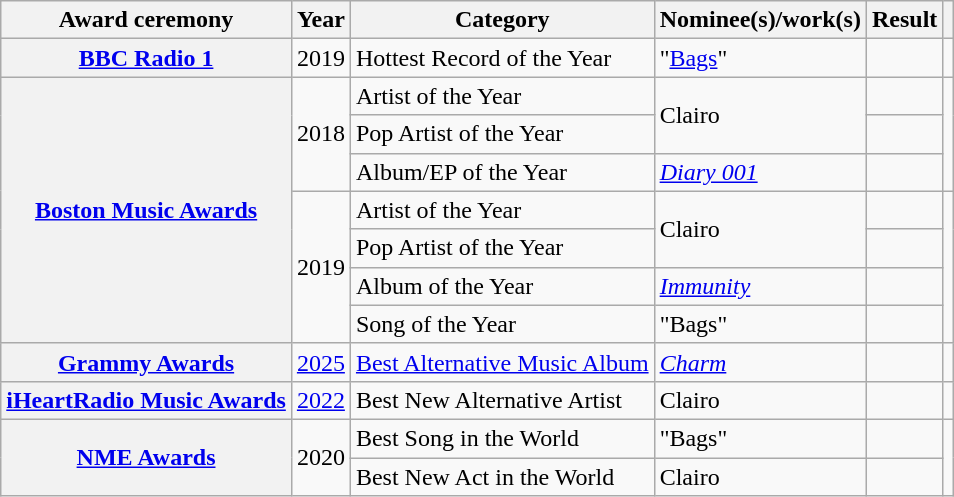<table class="wikitable sortable plainrowheaders">
<tr>
<th scope="col">Award ceremony</th>
<th scope="col">Year</th>
<th scope="col">Category</th>
<th scope="col">Nominee(s)/work(s)</th>
<th scope="col">Result</th>
<th scope="col" class="unsortable"></th>
</tr>
<tr>
<th scope="row"><a href='#'>BBC Radio 1</a></th>
<td>2019</td>
<td>Hottest Record of the Year</td>
<td>"<a href='#'>Bags</a>"</td>
<td></td>
<td></td>
</tr>
<tr>
<th scope="row" rowspan="7"><a href='#'>Boston Music Awards</a></th>
<td rowspan="3">2018</td>
<td>Artist of the Year</td>
<td rowspan="2">Clairo</td>
<td></td>
<td rowspan="3"></td>
</tr>
<tr>
<td>Pop Artist of the Year</td>
<td></td>
</tr>
<tr>
<td>Album/EP of the Year</td>
<td><em><a href='#'>Diary 001</a></em></td>
<td></td>
</tr>
<tr>
<td rowspan="4">2019</td>
<td>Artist of the Year</td>
<td rowspan="2">Clairo</td>
<td></td>
<td rowspan="4"></td>
</tr>
<tr>
<td>Pop Artist of the Year</td>
<td></td>
</tr>
<tr>
<td>Album of the Year</td>
<td><a href='#'><em>Immunity</em></a></td>
<td></td>
</tr>
<tr>
<td>Song of the Year</td>
<td>"Bags"</td>
<td></td>
</tr>
<tr>
<th scope="row"><a href='#'>Grammy Awards</a></th>
<td><a href='#'>2025</a></td>
<td><a href='#'>Best Alternative Music Album</a></td>
<td><a href='#'><em>Charm</em></a></td>
<td></td>
<td></td>
</tr>
<tr>
<th scope="row"><a href='#'>iHeartRadio Music Awards</a></th>
<td><a href='#'>2022</a></td>
<td>Best New Alternative Artist</td>
<td>Clairo</td>
<td></td>
<td></td>
</tr>
<tr>
<th scope="row" rowspan="2"><a href='#'>NME Awards</a></th>
<td rowspan="2">2020</td>
<td>Best Song in the World</td>
<td>"Bags"</td>
<td></td>
<td rowspan="2"></td>
</tr>
<tr>
<td>Best New Act in the World</td>
<td>Clairo</td>
<td></td>
</tr>
</table>
